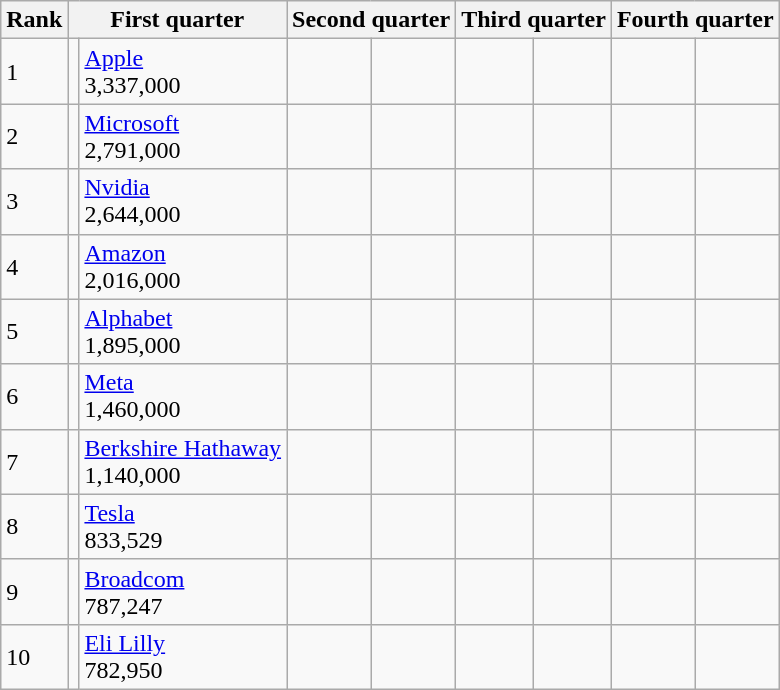<table class="wikitable">
<tr>
<th>Rank</th>
<th colspan="2">First quarter</th>
<th colspan="2">Second quarter</th>
<th colspan="2">Third quarter</th>
<th colspan="2">Fourth quarter</th>
</tr>
<tr>
<td>1</td>
<td></td>
<td><a href='#'>Apple</a><br>3,337,000</td>
<td></td>
<td></td>
<td></td>
<td></td>
<td></td>
<td></td>
</tr>
<tr>
<td>2</td>
<td></td>
<td><a href='#'>Microsoft</a><br>2,791,000</td>
<td></td>
<td></td>
<td></td>
<td></td>
<td></td>
<td></td>
</tr>
<tr>
<td>3</td>
<td></td>
<td><a href='#'>Nvidia</a><br>2,644,000</td>
<td></td>
<td></td>
<td></td>
<td></td>
<td></td>
<td></td>
</tr>
<tr>
<td>4</td>
<td></td>
<td><a href='#'>Amazon</a><br>2,016,000</td>
<td></td>
<td></td>
<td></td>
<td></td>
<td></td>
<td></td>
</tr>
<tr>
<td>5</td>
<td></td>
<td><a href='#'>Alphabet</a><br>1,895,000</td>
<td></td>
<td></td>
<td></td>
<td></td>
<td></td>
<td></td>
</tr>
<tr>
<td>6</td>
<td></td>
<td><a href='#'>Meta</a><br>1,460,000</td>
<td></td>
<td></td>
<td></td>
<td></td>
<td></td>
<td></td>
</tr>
<tr>
<td>7</td>
<td></td>
<td><a href='#'>Berkshire Hathaway</a><br>1,140,000</td>
<td></td>
<td></td>
<td></td>
<td></td>
<td></td>
<td></td>
</tr>
<tr>
<td>8</td>
<td></td>
<td><a href='#'>Tesla</a><br>833,529</td>
<td></td>
<td></td>
<td></td>
<td></td>
<td></td>
<td></td>
</tr>
<tr>
<td>9</td>
<td></td>
<td><a href='#'>Broadcom</a><br> 787,247</td>
<td></td>
<td></td>
<td></td>
<td></td>
<td></td>
<td></td>
</tr>
<tr>
<td>10</td>
<td></td>
<td><a href='#'>Eli Lilly</a><br> 782,950</td>
<td></td>
<td></td>
<td></td>
<td></td>
<td></td>
<td></td>
</tr>
</table>
